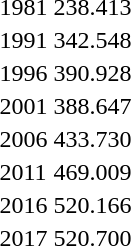<table>
<tr>
<td>1981</td>
<td>238.413</td>
</tr>
<tr>
<td>1991</td>
<td>342.548</td>
</tr>
<tr>
<td>1996</td>
<td>390.928</td>
</tr>
<tr>
<td>2001</td>
<td>388.647</td>
</tr>
<tr>
<td>2006</td>
<td>433.730</td>
</tr>
<tr>
<td>2011</td>
<td>469.009</td>
</tr>
<tr>
<td>2016</td>
<td>520.166</td>
</tr>
<tr>
<td>2017</td>
<td>520.700</td>
</tr>
</table>
